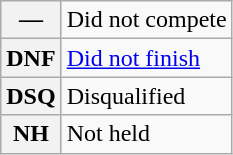<table class="wikitable">
<tr>
<th scope="row">—</th>
<td>Did not compete</td>
</tr>
<tr>
<th scope="row">DNF</th>
<td><a href='#'>Did not finish</a></td>
</tr>
<tr>
<th scope="row">DSQ</th>
<td>Disqualified</td>
</tr>
<tr>
<th scope="row">NH</th>
<td>Not held</td>
</tr>
</table>
